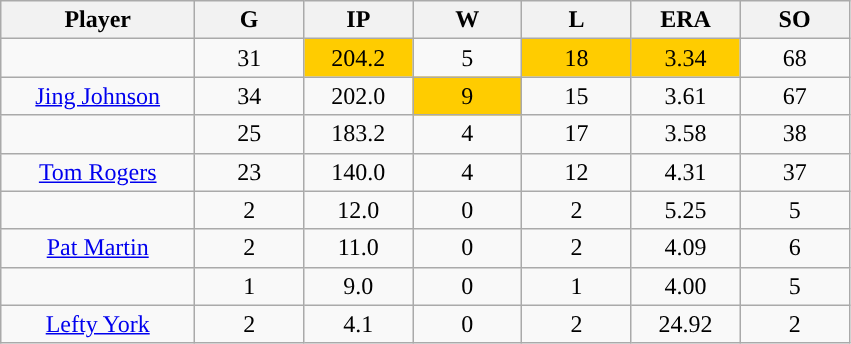<table class="wikitable sortable">
<tr>
<th bgcolor="#DDDDFF" width="16%">Player</th>
<th bgcolor="#DDDDFF" width="9%">G</th>
<th bgcolor="#DDDDFF" width="9%">IP</th>
<th bgcolor="#DDDDFF" width="9%">W</th>
<th bgcolor="#DDDDFF" width="9%">L</th>
<th bgcolor="#DDDDFF" width="9%">ERA</th>
<th bgcolor="#DDDDFF" width="9%">SO</th>
</tr>
<tr align="center">
<td></td>
<td>31</td>
<td style="background:#fc0;">204.2</td>
<td>5</td>
<td style="background:#fc0;">18</td>
<td style="background:#fc0;">3.34</td>
<td>68</td>
</tr>
<tr align="center">
<td><a href='#'>Jing Johnson</a></td>
<td>34</td>
<td>202.0</td>
<td style="background:#fc0;">9</td>
<td>15</td>
<td>3.61</td>
<td>67</td>
</tr>
<tr align=center>
<td></td>
<td>25</td>
<td>183.2</td>
<td>4</td>
<td>17</td>
<td>3.58</td>
<td>38</td>
</tr>
<tr align="center">
<td><a href='#'>Tom Rogers</a></td>
<td>23</td>
<td>140.0</td>
<td>4</td>
<td>12</td>
<td>4.31</td>
<td>37</td>
</tr>
<tr align=center>
<td></td>
<td>2</td>
<td>12.0</td>
<td>0</td>
<td>2</td>
<td>5.25</td>
<td>5</td>
</tr>
<tr align="center">
<td><a href='#'>Pat Martin</a></td>
<td>2</td>
<td>11.0</td>
<td>0</td>
<td>2</td>
<td>4.09</td>
<td>6</td>
</tr>
<tr align=center>
<td></td>
<td>1</td>
<td>9.0</td>
<td>0</td>
<td>1</td>
<td>4.00</td>
<td>5</td>
</tr>
<tr align="center">
<td><a href='#'>Lefty York</a></td>
<td>2</td>
<td>4.1</td>
<td>0</td>
<td>2</td>
<td>24.92</td>
<td>2</td>
</tr>
</table>
